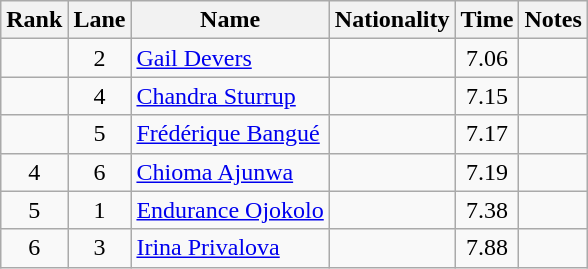<table class="wikitable sortable" style="text-align:center">
<tr>
<th>Rank</th>
<th>Lane</th>
<th>Name</th>
<th>Nationality</th>
<th>Time</th>
<th>Notes</th>
</tr>
<tr>
<td></td>
<td>2</td>
<td align="left"><a href='#'>Gail Devers</a></td>
<td align=left></td>
<td>7.06</td>
<td></td>
</tr>
<tr>
<td></td>
<td>4</td>
<td align="left"><a href='#'>Chandra Sturrup</a></td>
<td align=left></td>
<td>7.15</td>
<td></td>
</tr>
<tr>
<td></td>
<td>5</td>
<td align="left"><a href='#'>Frédérique Bangué</a></td>
<td align=left></td>
<td>7.17</td>
<td></td>
</tr>
<tr>
<td>4</td>
<td>6</td>
<td align="left"><a href='#'>Chioma Ajunwa</a></td>
<td align=left></td>
<td>7.19</td>
<td></td>
</tr>
<tr>
<td>5</td>
<td>1</td>
<td align="left"><a href='#'>Endurance Ojokolo</a></td>
<td align=left></td>
<td>7.38</td>
<td></td>
</tr>
<tr>
<td>6</td>
<td>3</td>
<td align="left"><a href='#'>Irina Privalova</a></td>
<td align=left></td>
<td>7.88</td>
<td></td>
</tr>
</table>
